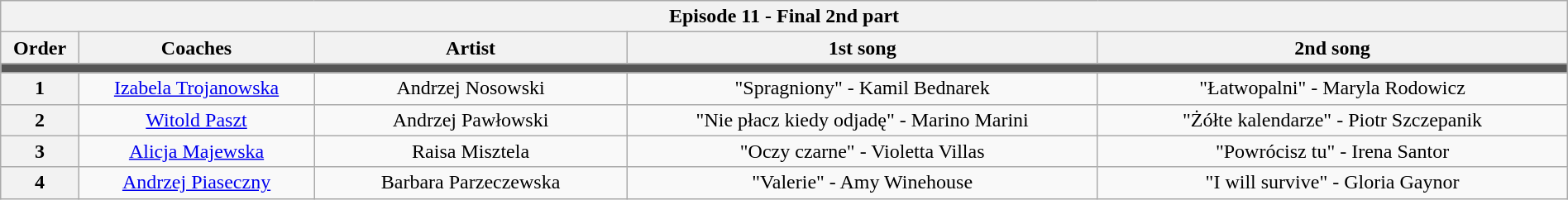<table class="wikitable" style="text-align:center; width:100%;">
<tr>
<th colspan="5">Episode 11 - Final 2nd part <small></small></th>
</tr>
<tr>
<th width="5%">Order</th>
<th width="15%">Coaches</th>
<th width="20%">Artist</th>
<th width="30%">1st song</th>
<th>2nd song</th>
</tr>
<tr>
<td colspan="5" style="background:#555;"></td>
</tr>
<tr>
<th scope="row">1</th>
<td><a href='#'>Izabela Trojanowska</a></td>
<td bgcolor="">Andrzej Nosowski</td>
<td bgcolor="">"Spragniony" - Kamil Bednarek</td>
<td>"Łatwopalni" - Maryla Rodowicz</td>
</tr>
<tr>
<th scope="row">2</th>
<td><a href='#'>Witold Paszt</a></td>
<td bgcolor="">Andrzej Pawłowski</td>
<td bgcolor="">"Nie płacz kiedy odjadę" - Marino Marini</td>
<td>"Żółte kalendarze" - Piotr Szczepanik</td>
</tr>
<tr>
<th scope="row">3</th>
<td><a href='#'>Alicja Majewska</a></td>
<td bgcolor="">Raisa Misztela</td>
<td bgcolor="">"Oczy czarne" - Violetta Villas</td>
<td>"Powrócisz tu" - Irena Santor</td>
</tr>
<tr>
<th>4</th>
<td><a href='#'>Andrzej Piaseczny</a></td>
<td>Barbara Parzeczewska</td>
<td>"Valerie" - Amy Winehouse</td>
<td>"I will survive" - Gloria Gaynor</td>
</tr>
</table>
